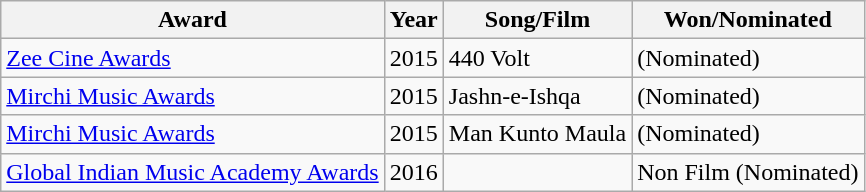<table class="wikitable">
<tr>
<th><strong>Award</strong></th>
<th>Year</th>
<th>Song/Film</th>
<th>Won/Nominated</th>
</tr>
<tr>
<td><a href='#'>Zee Cine Awards</a></td>
<td>2015</td>
<td>440 Volt</td>
<td>(Nominated)</td>
</tr>
<tr>
<td><a href='#'>Mirchi Music Awards</a></td>
<td>2015</td>
<td>Jashn-e-Ishqa</td>
<td>(Nominated)</td>
</tr>
<tr>
<td><a href='#'>Mirchi Music Awards</a></td>
<td>2015</td>
<td>Man Kunto Maula</td>
<td>(Nominated)</td>
</tr>
<tr>
<td><a href='#'>Global Indian Music Academy Awards</a></td>
<td>2016</td>
<td></td>
<td>Non Film (Nominated)</td>
</tr>
</table>
